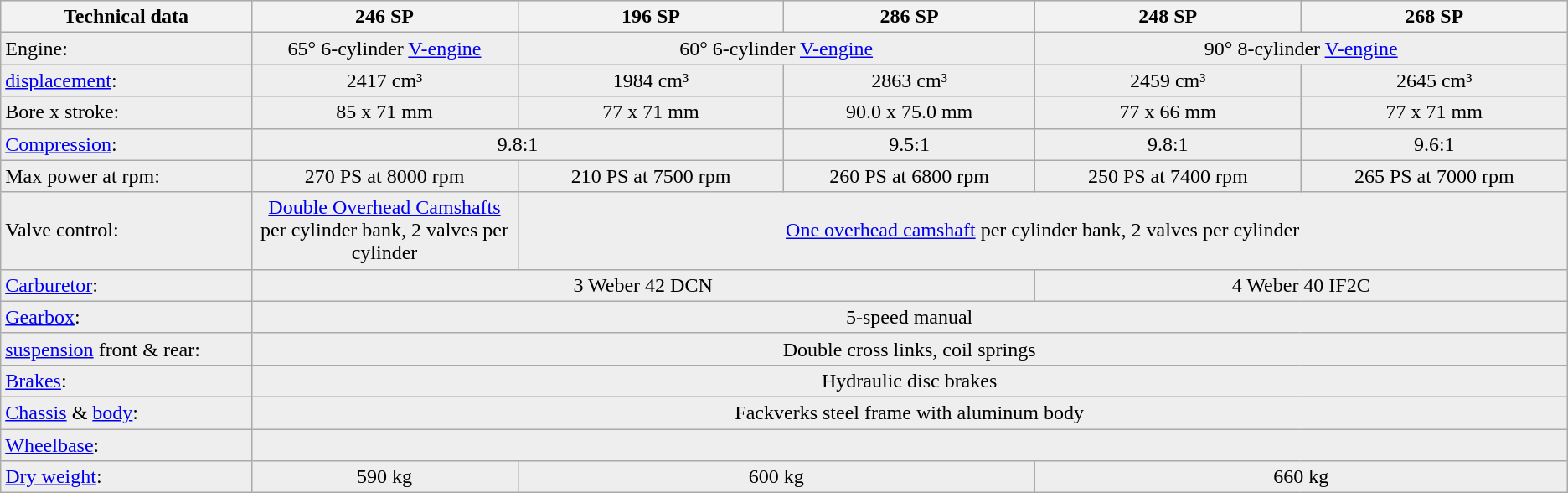<table class="prettytable">
<tr ---- bgcolor="#DDDDDD">
<th width="16%">Technical data</th>
<th width="17%">246 SP</th>
<th width="17%">196 SP</th>
<th width="16%">286 SP</th>
<th width="17%">248 SP</th>
<th width="17%">268 SP</th>
</tr>
<tr ---- bgcolor="#EEEEEE">
<td>Engine: </td>
<td align="center">65° 6-cylinder <a href='#'>V-engine</a></td>
<td colspan="2" align="center">60° 6-cylinder <a href='#'>V-engine</a></td>
<td colspan="2" align="center">90° 8-cylinder <a href='#'>V-engine</a></td>
</tr>
<tr ---- bgcolor="#EEEEEE">
<td><a href='#'>displacement</a>: </td>
<td align="center">2417 cm³</td>
<td align="center">1984 cm³</td>
<td align="center">2863 cm³</td>
<td align="center">2459 cm³</td>
<td align="center">2645 cm³</td>
</tr>
<tr ---- bgcolor="#EEEEEE">
<td>Bore x stroke: </td>
<td align="center">85 x 71 mm</td>
<td align="center">77 x 71 mm</td>
<td align="center">90.0 x 75.0 mm</td>
<td align="center">77 x 66 mm</td>
<td align="center">77 x 71 mm</td>
</tr>
<tr ---- bgcolor="#EEEEEE">
<td><a href='#'>Compression</a>: </td>
<td colspan="2" align="center">9.8:1</td>
<td align="center">9.5:1</td>
<td align="center">9.8:1</td>
<td align="center">9.6:1</td>
</tr>
<tr ---- bgcolor="#EEEEEE">
<td>Max power at rpm: </td>
<td align="center">270 PS at 8000 rpm</td>
<td align="center">210 PS at 7500 rpm</td>
<td align="center">260 PS at 6800 rpm</td>
<td align="center">250 PS at 7400 rpm</td>
<td align="center">265 PS at 7000 rpm</td>
</tr>
<tr ---- bgcolor="#EEEEEE">
<td>Valve control: </td>
<td align="center"><a href='#'>Double Overhead Camshafts</a> per cylinder bank, 2 valves per cylinder</td>
<td colspan="4" align="center"><a href='#'>One overhead camshaft</a> per cylinder bank, 2 valves per cylinder</td>
</tr>
<tr ---- bgcolor="#EEEEEE">
<td><a href='#'>Carburetor</a>: </td>
<td colspan="3" align="center">3 Weber 42 DCN</td>
<td colspan="2" align="center">4 Weber 40 IF2C</td>
</tr>
<tr ---- bgcolor="#EEEEEE">
<td><a href='#'>Gearbox</a>: </td>
<td colspan="5" align="center">5-speed manual</td>
</tr>
<tr ---- bgcolor="#EEEEEE">
<td><a href='#'>suspension</a> front & rear: </td>
<td colspan="5" align="center">Double cross links, coil springs</td>
</tr>
<tr ---- bgcolor="#EEEEEE">
<td><a href='#'>Brakes</a>: </td>
<td colspan="5" align="center">Hydraulic disc brakes</td>
</tr>
<tr ---- bgcolor="#EEEEEE">
<td><a href='#'>Chassis</a> & <a href='#'>body</a>: </td>
<td colspan="5" align="center">Fackverks steel frame with aluminum body</td>
</tr>
<tr ---- bgcolor="#EEEEEE">
<td><a href='#'>Wheelbase</a>: </td>
<td colspan="5" align="center"></td>
</tr>
<tr ---- bgcolor="#EEEEEE">
<td><a href='#'>Dry weight</a>: </td>
<td align="center">590 kg</td>
<td colspan="2" align="center">600 kg</td>
<td colspan="2" align="center">660 kg</td>
</tr>
</table>
